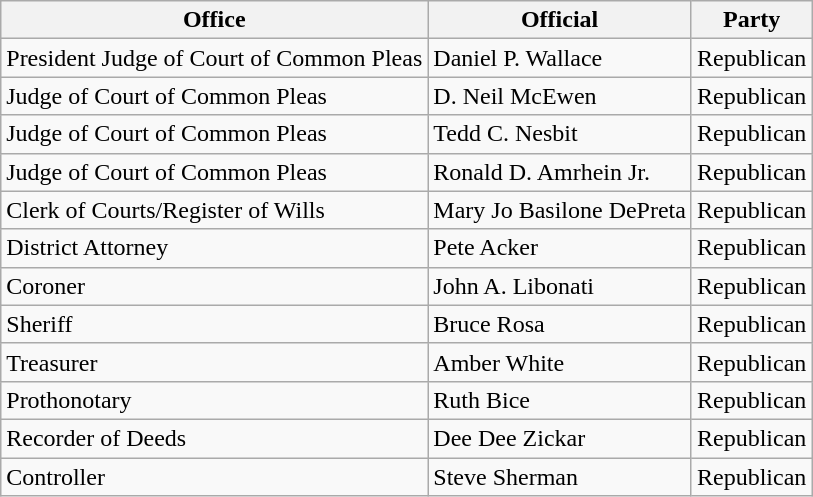<table class="wikitable">
<tr>
<th>Office</th>
<th>Official</th>
<th>Party</th>
</tr>
<tr>
<td>President Judge of Court of Common Pleas</td>
<td>Daniel P. Wallace</td>
<td>Republican</td>
</tr>
<tr>
<td>Judge of Court of Common Pleas</td>
<td>D. Neil McEwen</td>
<td>Republican</td>
</tr>
<tr>
<td>Judge of Court of Common Pleas</td>
<td>Tedd C. Nesbit</td>
<td>Republican</td>
</tr>
<tr>
<td>Judge of Court of Common Pleas</td>
<td>Ronald D. Amrhein Jr.</td>
<td>Republican</td>
</tr>
<tr>
<td>Clerk of Courts/Register of Wills</td>
<td>Mary Jo Basilone DePreta</td>
<td>Republican</td>
</tr>
<tr>
<td>District Attorney</td>
<td>Pete Acker</td>
<td>Republican</td>
</tr>
<tr>
<td>Coroner</td>
<td>John A. Libonati</td>
<td>Republican</td>
</tr>
<tr>
<td>Sheriff</td>
<td>Bruce Rosa</td>
<td>Republican</td>
</tr>
<tr>
<td>Treasurer</td>
<td>Amber White</td>
<td>Republican</td>
</tr>
<tr>
<td>Prothonotary</td>
<td>Ruth Bice</td>
<td>Republican</td>
</tr>
<tr>
<td>Recorder of Deeds</td>
<td>Dee Dee Zickar</td>
<td>Republican</td>
</tr>
<tr>
<td>Controller</td>
<td>Steve Sherman</td>
<td>Republican</td>
</tr>
</table>
